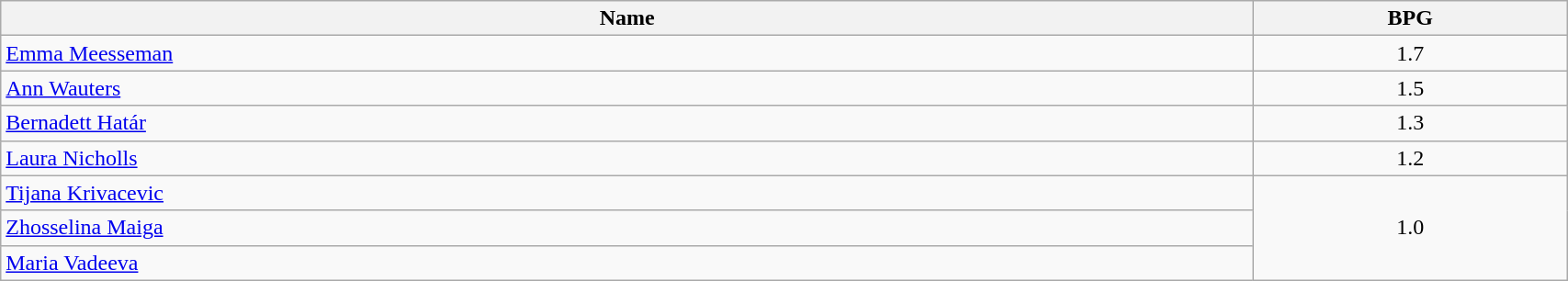<table class=wikitable width="90%">
<tr>
<th width="80%">Name</th>
<th width="20%">BPG</th>
</tr>
<tr>
<td> <a href='#'>Emma Meesseman</a></td>
<td align=center>1.7</td>
</tr>
<tr>
<td> <a href='#'>Ann Wauters</a></td>
<td align=center>1.5</td>
</tr>
<tr>
<td> <a href='#'>Bernadett Határ</a></td>
<td align=center>1.3</td>
</tr>
<tr>
<td> <a href='#'>Laura Nicholls</a></td>
<td align=center>1.2</td>
</tr>
<tr>
<td> <a href='#'>Tijana Krivacevic</a></td>
<td align=center rowspan=3>1.0</td>
</tr>
<tr>
<td> <a href='#'>Zhosselina Maiga</a></td>
</tr>
<tr>
<td> <a href='#'>Maria Vadeeva</a></td>
</tr>
</table>
